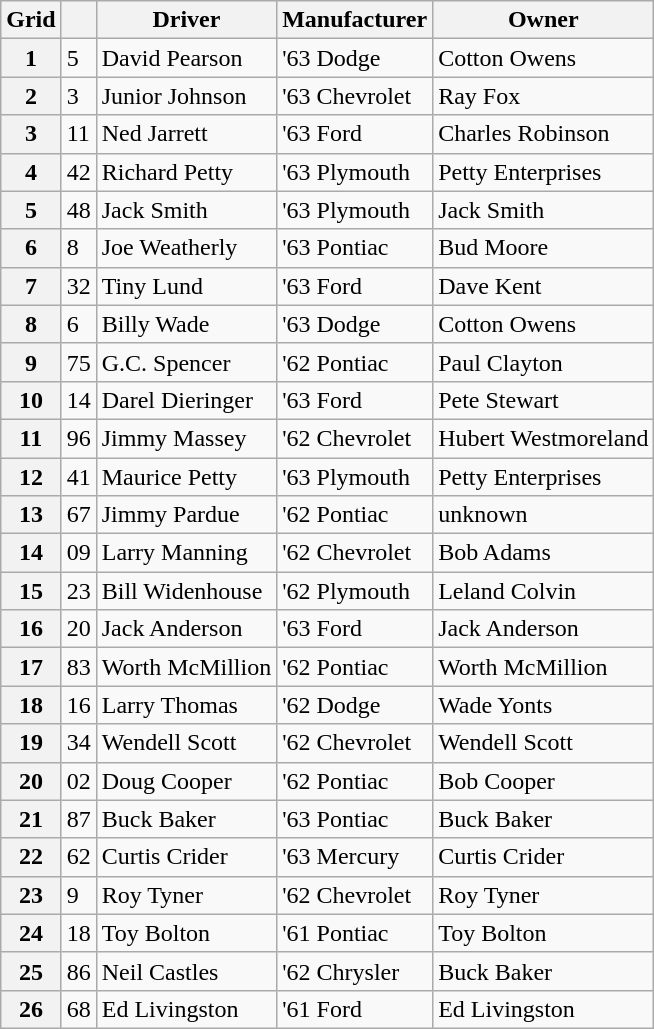<table class="wikitable">
<tr>
<th>Grid</th>
<th></th>
<th>Driver</th>
<th>Manufacturer</th>
<th>Owner</th>
</tr>
<tr>
<th>1</th>
<td>5</td>
<td>David Pearson</td>
<td>'63 Dodge</td>
<td>Cotton Owens</td>
</tr>
<tr>
<th>2</th>
<td>3</td>
<td>Junior Johnson</td>
<td>'63 Chevrolet</td>
<td>Ray Fox</td>
</tr>
<tr>
<th>3</th>
<td>11</td>
<td>Ned Jarrett</td>
<td>'63 Ford</td>
<td>Charles Robinson</td>
</tr>
<tr>
<th>4</th>
<td>42</td>
<td>Richard Petty</td>
<td>'63 Plymouth</td>
<td>Petty Enterprises</td>
</tr>
<tr>
<th>5</th>
<td>48</td>
<td>Jack Smith</td>
<td>'63 Plymouth</td>
<td>Jack Smith</td>
</tr>
<tr>
<th>6</th>
<td>8</td>
<td>Joe Weatherly</td>
<td>'63 Pontiac</td>
<td>Bud Moore</td>
</tr>
<tr>
<th>7</th>
<td>32</td>
<td>Tiny Lund</td>
<td>'63 Ford</td>
<td>Dave Kent</td>
</tr>
<tr>
<th>8</th>
<td>6</td>
<td>Billy Wade</td>
<td>'63 Dodge</td>
<td>Cotton Owens</td>
</tr>
<tr>
<th>9</th>
<td>75</td>
<td>G.C. Spencer</td>
<td>'62 Pontiac</td>
<td>Paul Clayton</td>
</tr>
<tr>
<th>10</th>
<td>14</td>
<td>Darel Dieringer</td>
<td>'63 Ford</td>
<td>Pete Stewart</td>
</tr>
<tr>
<th>11</th>
<td>96</td>
<td>Jimmy Massey</td>
<td>'62 Chevrolet</td>
<td>Hubert Westmoreland</td>
</tr>
<tr>
<th>12</th>
<td>41</td>
<td>Maurice Petty</td>
<td>'63 Plymouth</td>
<td>Petty Enterprises</td>
</tr>
<tr>
<th>13</th>
<td>67</td>
<td>Jimmy Pardue</td>
<td>'62 Pontiac</td>
<td>unknown</td>
</tr>
<tr>
<th>14</th>
<td>09</td>
<td>Larry Manning</td>
<td>'62 Chevrolet</td>
<td>Bob Adams</td>
</tr>
<tr>
<th>15</th>
<td>23</td>
<td>Bill Widenhouse</td>
<td>'62 Plymouth</td>
<td>Leland Colvin</td>
</tr>
<tr>
<th>16</th>
<td>20</td>
<td>Jack Anderson</td>
<td>'63 Ford</td>
<td>Jack Anderson</td>
</tr>
<tr>
<th>17</th>
<td>83</td>
<td>Worth McMillion</td>
<td>'62 Pontiac</td>
<td>Worth McMillion</td>
</tr>
<tr>
<th>18</th>
<td>16</td>
<td>Larry Thomas</td>
<td>'62 Dodge</td>
<td>Wade Yonts</td>
</tr>
<tr>
<th>19</th>
<td>34</td>
<td>Wendell Scott</td>
<td>'62 Chevrolet</td>
<td>Wendell Scott</td>
</tr>
<tr>
<th>20</th>
<td>02</td>
<td>Doug Cooper</td>
<td>'62 Pontiac</td>
<td>Bob Cooper</td>
</tr>
<tr>
<th>21</th>
<td>87</td>
<td>Buck Baker</td>
<td>'63 Pontiac</td>
<td>Buck Baker</td>
</tr>
<tr>
<th>22</th>
<td>62</td>
<td>Curtis Crider</td>
<td>'63 Mercury</td>
<td>Curtis Crider</td>
</tr>
<tr>
<th>23</th>
<td>9</td>
<td>Roy Tyner</td>
<td>'62 Chevrolet</td>
<td>Roy Tyner</td>
</tr>
<tr>
<th>24</th>
<td>18</td>
<td>Toy Bolton</td>
<td>'61 Pontiac</td>
<td>Toy Bolton</td>
</tr>
<tr>
<th>25</th>
<td>86</td>
<td>Neil Castles</td>
<td>'62 Chrysler</td>
<td>Buck Baker</td>
</tr>
<tr>
<th>26</th>
<td>68</td>
<td>Ed Livingston</td>
<td>'61 Ford</td>
<td>Ed Livingston</td>
</tr>
</table>
